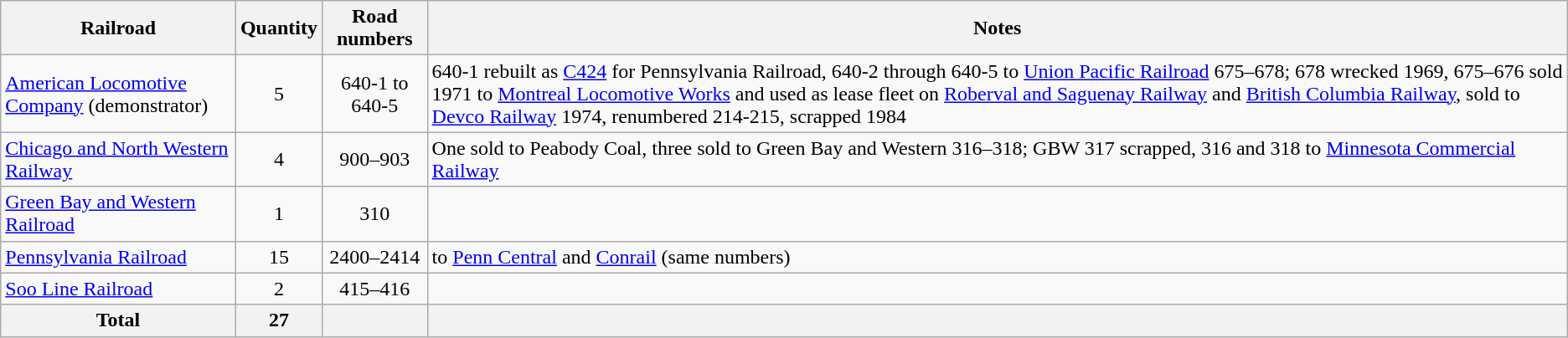<table class="wikitable">
<tr>
<th>Railroad</th>
<th>Quantity</th>
<th>Road numbers</th>
<th>Notes</th>
</tr>
<tr>
<td><a href='#'>American Locomotive Company</a> (demonstrator)</td>
<td style="text-align:center;">5</td>
<td style="text-align:center;">640-1 to 640-5</td>
<td>640-1 rebuilt as <a href='#'>C424</a> for Pennsylvania Railroad, 640-2 through 640-5 to <a href='#'>Union Pacific Railroad</a> 675–678; 678 wrecked 1969, 675–676 sold 1971 to <a href='#'>Montreal Locomotive Works</a> and used as lease fleet on <a href='#'>Roberval and Saguenay Railway</a> and <a href='#'>British Columbia Railway</a>, sold to <a href='#'>Devco Railway</a> 1974, renumbered 214-215, scrapped 1984</td>
</tr>
<tr>
<td><a href='#'>Chicago and North Western Railway</a></td>
<td style="text-align:center;">4</td>
<td style="text-align:center;">900–903</td>
<td>One sold to Peabody Coal, three sold to Green Bay and Western 316–318; GBW 317 scrapped, 316 and 318 to <a href='#'>Minnesota Commercial Railway</a></td>
</tr>
<tr>
<td><a href='#'>Green Bay and Western Railroad</a></td>
<td style="text-align:center;">1</td>
<td style="text-align:center;">310</td>
<td></td>
</tr>
<tr>
<td><a href='#'>Pennsylvania Railroad</a></td>
<td style="text-align:center;">15</td>
<td style="text-align:center;">2400–2414</td>
<td>to <a href='#'>Penn Central</a> and <a href='#'>Conrail</a> (same numbers)</td>
</tr>
<tr>
<td><a href='#'>Soo Line Railroad</a></td>
<td style="text-align:center;">2</td>
<td style="text-align:center;">415–416</td>
<td></td>
</tr>
<tr>
<th>Total</th>
<th>27</th>
<th></th>
<th></th>
</tr>
</table>
